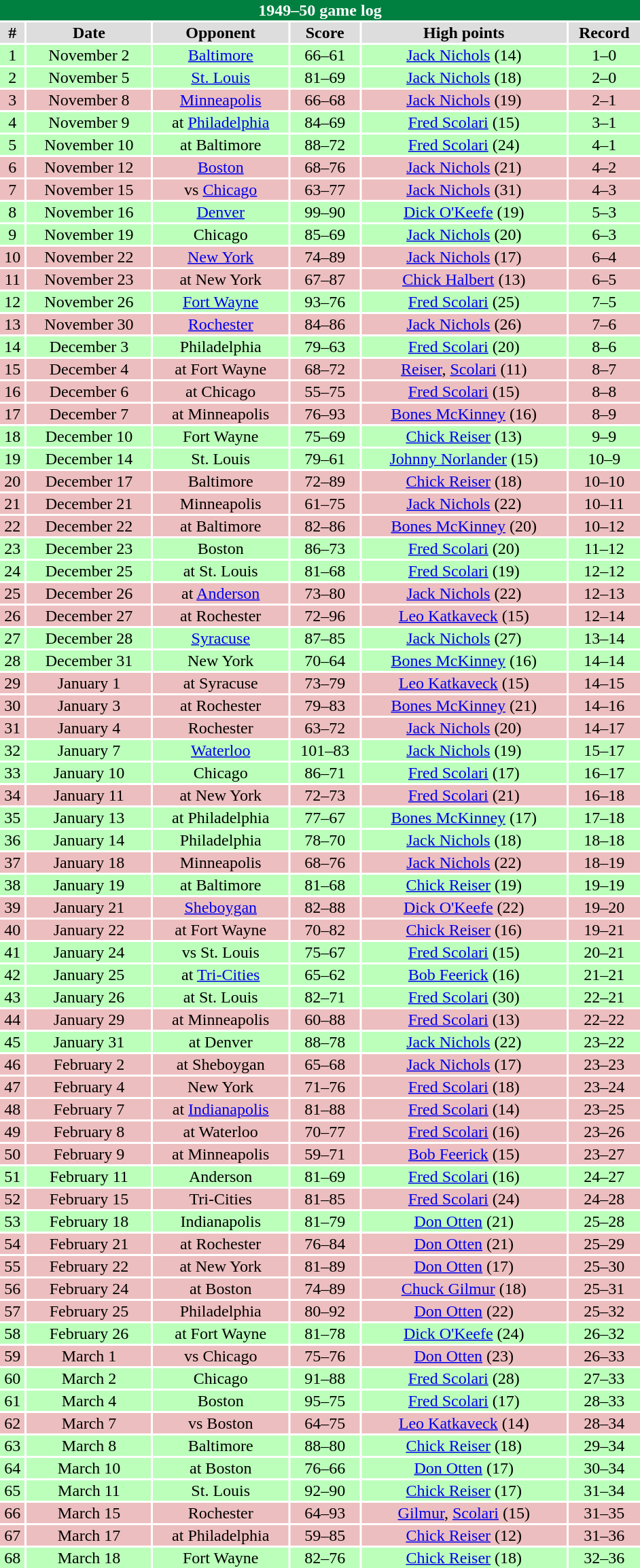<table class="toccolours collapsible" width=50% style="clear:both; margin:1.5em auto; text-align:center">
<tr>
<th colspan=11 style="background:#008040; color:white;">1949–50 game log</th>
</tr>
<tr align="center" bgcolor="#dddddd">
<td><strong>#</strong></td>
<td><strong>Date</strong></td>
<td><strong>Opponent</strong></td>
<td><strong>Score</strong></td>
<td><strong>High points</strong></td>
<td><strong>Record</strong></td>
</tr>
<tr align="center" bgcolor="bbffbb">
<td>1</td>
<td>November 2</td>
<td><a href='#'>Baltimore</a></td>
<td>66–61</td>
<td><a href='#'>Jack Nichols</a> (14)</td>
<td>1–0</td>
</tr>
<tr align="center" bgcolor="bbffbb">
<td>2</td>
<td>November 5</td>
<td><a href='#'>St. Louis</a></td>
<td>81–69</td>
<td><a href='#'>Jack Nichols</a> (18)</td>
<td>2–0</td>
</tr>
<tr align="center" bgcolor="edbebf">
<td>3</td>
<td>November 8</td>
<td><a href='#'>Minneapolis</a></td>
<td>66–68</td>
<td><a href='#'>Jack Nichols</a> (19)</td>
<td>2–1</td>
</tr>
<tr align="center" bgcolor="bbffbb">
<td>4</td>
<td>November 9</td>
<td>at <a href='#'>Philadelphia</a></td>
<td>84–69</td>
<td><a href='#'>Fred Scolari</a> (15)</td>
<td>3–1</td>
</tr>
<tr align="center" bgcolor="bbffbb">
<td>5</td>
<td>November 10</td>
<td>at Baltimore</td>
<td>88–72</td>
<td><a href='#'>Fred Scolari</a> (24)</td>
<td>4–1</td>
</tr>
<tr align="center" bgcolor="edbebf">
<td>6</td>
<td>November 12</td>
<td><a href='#'>Boston</a></td>
<td>68–76</td>
<td><a href='#'>Jack Nichols</a> (21)</td>
<td>4–2</td>
</tr>
<tr align="center" bgcolor="edbebf">
<td>7</td>
<td>November 15</td>
<td>vs <a href='#'>Chicago</a></td>
<td>63–77</td>
<td><a href='#'>Jack Nichols</a> (31)</td>
<td>4–3</td>
</tr>
<tr align="center" bgcolor="bbffbb">
<td>8</td>
<td>November 16</td>
<td><a href='#'>Denver</a></td>
<td>99–90</td>
<td><a href='#'>Dick O'Keefe</a> (19)</td>
<td>5–3</td>
</tr>
<tr align="center" bgcolor="bbffbb">
<td>9</td>
<td>November 19</td>
<td>Chicago</td>
<td>85–69</td>
<td><a href='#'>Jack Nichols</a> (20)</td>
<td>6–3</td>
</tr>
<tr align="center" bgcolor="edbebf">
<td>10</td>
<td>November 22</td>
<td><a href='#'>New York</a></td>
<td>74–89</td>
<td><a href='#'>Jack Nichols</a> (17)</td>
<td>6–4</td>
</tr>
<tr align="center" bgcolor="edbebf">
<td>11</td>
<td>November 23</td>
<td>at New York</td>
<td>67–87</td>
<td><a href='#'>Chick Halbert</a> (13)</td>
<td>6–5</td>
</tr>
<tr align="center" bgcolor="bbffbb">
<td>12</td>
<td>November 26</td>
<td><a href='#'>Fort Wayne</a></td>
<td>93–76</td>
<td><a href='#'>Fred Scolari</a> (25)</td>
<td>7–5</td>
</tr>
<tr align="center" bgcolor="edbebf">
<td>13</td>
<td>November 30</td>
<td><a href='#'>Rochester</a></td>
<td>84–86</td>
<td><a href='#'>Jack Nichols</a> (26)</td>
<td>7–6</td>
</tr>
<tr align="center" bgcolor="bbffbb">
<td>14</td>
<td>December 3</td>
<td>Philadelphia</td>
<td>79–63</td>
<td><a href='#'>Fred Scolari</a> (20)</td>
<td>8–6</td>
</tr>
<tr align="center" bgcolor="edbebf">
<td>15</td>
<td>December 4</td>
<td>at Fort Wayne</td>
<td>68–72</td>
<td><a href='#'>Reiser</a>, <a href='#'>Scolari</a> (11)</td>
<td>8–7</td>
</tr>
<tr align="center" bgcolor="edbebf">
<td>16</td>
<td>December 6</td>
<td>at Chicago</td>
<td>55–75</td>
<td><a href='#'>Fred Scolari</a> (15)</td>
<td>8–8</td>
</tr>
<tr align="center" bgcolor="edbebf">
<td>17</td>
<td>December 7</td>
<td>at Minneapolis</td>
<td>76–93</td>
<td><a href='#'>Bones McKinney</a> (16)</td>
<td>8–9</td>
</tr>
<tr align="center" bgcolor="bbffbb">
<td>18</td>
<td>December 10</td>
<td>Fort Wayne</td>
<td>75–69</td>
<td><a href='#'>Chick Reiser</a> (13)</td>
<td>9–9</td>
</tr>
<tr align="center" bgcolor="bbffbb">
<td>19</td>
<td>December 14</td>
<td>St. Louis</td>
<td>79–61</td>
<td><a href='#'>Johnny Norlander</a> (15)</td>
<td>10–9</td>
</tr>
<tr align="center" bgcolor="edbebf">
<td>20</td>
<td>December 17</td>
<td>Baltimore</td>
<td>72–89</td>
<td><a href='#'>Chick Reiser</a> (18)</td>
<td>10–10</td>
</tr>
<tr align="center" bgcolor="edbebf">
<td>21</td>
<td>December 21</td>
<td>Minneapolis</td>
<td>61–75</td>
<td><a href='#'>Jack Nichols</a> (22)</td>
<td>10–11</td>
</tr>
<tr align="center" bgcolor="edbebf">
<td>22</td>
<td>December 22</td>
<td>at Baltimore</td>
<td>82–86</td>
<td><a href='#'>Bones McKinney</a> (20)</td>
<td>10–12</td>
</tr>
<tr align="center" bgcolor="bbffbb">
<td>23</td>
<td>December 23</td>
<td>Boston</td>
<td>86–73</td>
<td><a href='#'>Fred Scolari</a> (20)</td>
<td>11–12</td>
</tr>
<tr align="center" bgcolor="bbffbb">
<td>24</td>
<td>December 25</td>
<td>at St. Louis</td>
<td>81–68</td>
<td><a href='#'>Fred Scolari</a> (19)</td>
<td>12–12</td>
</tr>
<tr align="center" bgcolor="edbebf">
<td>25</td>
<td>December 26</td>
<td>at <a href='#'>Anderson</a></td>
<td>73–80</td>
<td><a href='#'>Jack Nichols</a> (22)</td>
<td>12–13</td>
</tr>
<tr align="center" bgcolor="edbebf">
<td>26</td>
<td>December 27</td>
<td>at Rochester</td>
<td>72–96</td>
<td><a href='#'>Leo Katkaveck</a> (15)</td>
<td>12–14</td>
</tr>
<tr align="center" bgcolor="bbffbb">
<td>27</td>
<td>December 28</td>
<td><a href='#'>Syracuse</a></td>
<td>87–85</td>
<td><a href='#'>Jack Nichols</a> (27)</td>
<td>13–14</td>
</tr>
<tr align="center" bgcolor="bbffbb">
<td>28</td>
<td>December 31</td>
<td>New York</td>
<td>70–64</td>
<td><a href='#'>Bones McKinney</a> (16)</td>
<td>14–14</td>
</tr>
<tr align="center" bgcolor="edbebf">
<td>29</td>
<td>January 1</td>
<td>at Syracuse</td>
<td>73–79</td>
<td><a href='#'>Leo Katkaveck</a> (15)</td>
<td>14–15</td>
</tr>
<tr align="center" bgcolor="edbebf">
<td>30</td>
<td>January 3</td>
<td>at Rochester</td>
<td>79–83</td>
<td><a href='#'>Bones McKinney</a> (21)</td>
<td>14–16</td>
</tr>
<tr align="center" bgcolor="edbebf">
<td>31</td>
<td>January 4</td>
<td>Rochester</td>
<td>63–72</td>
<td><a href='#'>Jack Nichols</a> (20)</td>
<td>14–17</td>
</tr>
<tr align="center" bgcolor="bbffbb">
<td>32</td>
<td>January 7</td>
<td><a href='#'>Waterloo</a></td>
<td>101–83</td>
<td><a href='#'>Jack Nichols</a> (19)</td>
<td>15–17</td>
</tr>
<tr align="center" bgcolor="bbffbb">
<td>33</td>
<td>January 10</td>
<td>Chicago</td>
<td>86–71</td>
<td><a href='#'>Fred Scolari</a> (17)</td>
<td>16–17</td>
</tr>
<tr align="center" bgcolor="edbebf">
<td>34</td>
<td>January 11</td>
<td>at New York</td>
<td>72–73</td>
<td><a href='#'>Fred Scolari</a> (21)</td>
<td>16–18</td>
</tr>
<tr align="center" bgcolor="bbffbb">
<td>35</td>
<td>January 13</td>
<td>at Philadelphia</td>
<td>77–67</td>
<td><a href='#'>Bones McKinney</a> (17)</td>
<td>17–18</td>
</tr>
<tr align="center" bgcolor="bbffbb">
<td>36</td>
<td>January 14</td>
<td>Philadelphia</td>
<td>78–70</td>
<td><a href='#'>Jack Nichols</a> (18)</td>
<td>18–18</td>
</tr>
<tr align="center" bgcolor="edbebf">
<td>37</td>
<td>January 18</td>
<td>Minneapolis</td>
<td>68–76</td>
<td><a href='#'>Jack Nichols</a> (22)</td>
<td>18–19</td>
</tr>
<tr align="center" bgcolor="bbffbb">
<td>38</td>
<td>January 19</td>
<td>at Baltimore</td>
<td>81–68</td>
<td><a href='#'>Chick Reiser</a> (19)</td>
<td>19–19</td>
</tr>
<tr align="center" bgcolor="edbebf">
<td>39</td>
<td>January 21</td>
<td><a href='#'>Sheboygan</a></td>
<td>82–88</td>
<td><a href='#'>Dick O'Keefe</a> (22)</td>
<td>19–20</td>
</tr>
<tr align="center" bgcolor="edbebf">
<td>40</td>
<td>January 22</td>
<td>at Fort Wayne</td>
<td>70–82</td>
<td><a href='#'>Chick Reiser</a> (16)</td>
<td>19–21</td>
</tr>
<tr align="center" bgcolor="bbffbb">
<td>41</td>
<td>January 24</td>
<td>vs St. Louis</td>
<td>75–67</td>
<td><a href='#'>Fred Scolari</a> (15)</td>
<td>20–21</td>
</tr>
<tr align="center" bgcolor="bbffbb">
<td>42</td>
<td>January 25</td>
<td>at <a href='#'>Tri-Cities</a></td>
<td>65–62</td>
<td><a href='#'>Bob Feerick</a> (16)</td>
<td>21–21</td>
</tr>
<tr align="center" bgcolor="bbffbb">
<td>43</td>
<td>January 26</td>
<td>at St. Louis</td>
<td>82–71</td>
<td><a href='#'>Fred Scolari</a> (30)</td>
<td>22–21</td>
</tr>
<tr align="center" bgcolor="edbebf">
<td>44</td>
<td>January 29</td>
<td>at Minneapolis</td>
<td>60–88</td>
<td><a href='#'>Fred Scolari</a> (13)</td>
<td>22–22</td>
</tr>
<tr align="center" bgcolor="bbffbb">
<td>45</td>
<td>January 31</td>
<td>at Denver</td>
<td>88–78</td>
<td><a href='#'>Jack Nichols</a> (22)</td>
<td>23–22</td>
</tr>
<tr align="center" bgcolor="edbebf">
<td>46</td>
<td>February 2</td>
<td>at Sheboygan</td>
<td>65–68</td>
<td><a href='#'>Jack Nichols</a> (17)</td>
<td>23–23</td>
</tr>
<tr align="center" bgcolor="edbebf">
<td>47</td>
<td>February 4</td>
<td>New York</td>
<td>71–76</td>
<td><a href='#'>Fred Scolari</a> (18)</td>
<td>23–24</td>
</tr>
<tr align="center" bgcolor="edbebf">
<td>48</td>
<td>February 7</td>
<td>at <a href='#'>Indianapolis</a></td>
<td>81–88</td>
<td><a href='#'>Fred Scolari</a> (14)</td>
<td>23–25</td>
</tr>
<tr align="center" bgcolor="edbebf">
<td>49</td>
<td>February 8</td>
<td>at Waterloo</td>
<td>70–77</td>
<td><a href='#'>Fred Scolari</a> (16)</td>
<td>23–26</td>
</tr>
<tr align="center" bgcolor="edbebf">
<td>50</td>
<td>February 9</td>
<td>at Minneapolis</td>
<td>59–71</td>
<td><a href='#'>Bob Feerick</a> (15)</td>
<td>23–27</td>
</tr>
<tr align="center" bgcolor="bbffbb">
<td>51</td>
<td>February 11</td>
<td>Anderson</td>
<td>81–69</td>
<td><a href='#'>Fred Scolari</a> (16)</td>
<td>24–27</td>
</tr>
<tr align="center" bgcolor="edbebf">
<td>52</td>
<td>February 15</td>
<td>Tri-Cities</td>
<td>81–85</td>
<td><a href='#'>Fred Scolari</a> (24)</td>
<td>24–28</td>
</tr>
<tr align="center" bgcolor="bbffbb">
<td>53</td>
<td>February 18</td>
<td>Indianapolis</td>
<td>81–79</td>
<td><a href='#'>Don Otten</a> (21)</td>
<td>25–28</td>
</tr>
<tr align="center" bgcolor="edbebf">
<td>54</td>
<td>February 21</td>
<td>at Rochester</td>
<td>76–84</td>
<td><a href='#'>Don Otten</a> (21)</td>
<td>25–29</td>
</tr>
<tr align="center" bgcolor="edbebf">
<td>55</td>
<td>February 22</td>
<td>at New York</td>
<td>81–89</td>
<td><a href='#'>Don Otten</a> (17)</td>
<td>25–30</td>
</tr>
<tr align="center" bgcolor="edbebf">
<td>56</td>
<td>February 24</td>
<td>at Boston</td>
<td>74–89</td>
<td><a href='#'>Chuck Gilmur</a> (18)</td>
<td>25–31</td>
</tr>
<tr align="center" bgcolor="edbebf">
<td>57</td>
<td>February 25</td>
<td>Philadelphia</td>
<td>80–92</td>
<td><a href='#'>Don Otten</a> (22)</td>
<td>25–32</td>
</tr>
<tr align="center" bgcolor="bbffbb">
<td>58</td>
<td>February 26</td>
<td>at Fort Wayne</td>
<td>81–78</td>
<td><a href='#'>Dick O'Keefe</a> (24)</td>
<td>26–32</td>
</tr>
<tr align="center" bgcolor="edbebf">
<td>59</td>
<td>March 1</td>
<td>vs Chicago</td>
<td>75–76</td>
<td><a href='#'>Don Otten</a> (23)</td>
<td>26–33</td>
</tr>
<tr align="center" bgcolor="bbffbb">
<td>60</td>
<td>March 2</td>
<td>Chicago</td>
<td>91–88</td>
<td><a href='#'>Fred Scolari</a> (28)</td>
<td>27–33</td>
</tr>
<tr align="center" bgcolor="bbffbb">
<td>61</td>
<td>March 4</td>
<td>Boston</td>
<td>95–75</td>
<td><a href='#'>Fred Scolari</a> (17)</td>
<td>28–33</td>
</tr>
<tr align="center" bgcolor="edbebf">
<td>62</td>
<td>March 7</td>
<td>vs Boston</td>
<td>64–75</td>
<td><a href='#'>Leo Katkaveck</a> (14)</td>
<td>28–34</td>
</tr>
<tr align="center" bgcolor="bbffbb">
<td>63</td>
<td>March 8</td>
<td>Baltimore</td>
<td>88–80</td>
<td><a href='#'>Chick Reiser</a> (18)</td>
<td>29–34</td>
</tr>
<tr align="center" bgcolor="bbffbb">
<td>64</td>
<td>March 10</td>
<td>at Boston</td>
<td>76–66</td>
<td><a href='#'>Don Otten</a> (17)</td>
<td>30–34</td>
</tr>
<tr align="center" bgcolor="bbffbb">
<td>65</td>
<td>March 11</td>
<td>St. Louis</td>
<td>92–90</td>
<td><a href='#'>Chick Reiser</a> (17)</td>
<td>31–34</td>
</tr>
<tr align="center" bgcolor="edbebf">
<td>66</td>
<td>March 15</td>
<td>Rochester</td>
<td>64–93</td>
<td><a href='#'>Gilmur</a>, <a href='#'>Scolari</a> (15)</td>
<td>31–35</td>
</tr>
<tr align="center" bgcolor="edbebf">
<td>67</td>
<td>March 17</td>
<td>at Philadelphia</td>
<td>59–85</td>
<td><a href='#'>Chick Reiser</a> (12)</td>
<td>31–36</td>
</tr>
<tr align="center" bgcolor="bbffbb">
<td>68</td>
<td>March 18</td>
<td>Fort Wayne</td>
<td>82–76</td>
<td><a href='#'>Chick Reiser</a> (18)</td>
<td>32–36</td>
</tr>
</table>
